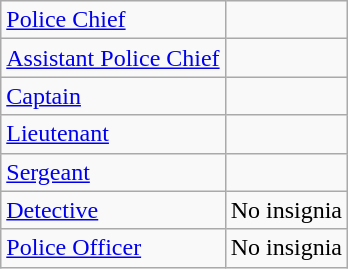<table class="wikitable">
<tr>
<td><a href='#'>Police Chief</a></td>
<td></td>
</tr>
<tr>
<td><a href='#'>Assistant Police Chief</a></td>
<td></td>
</tr>
<tr>
<td><a href='#'>Captain</a></td>
<td></td>
</tr>
<tr>
<td><a href='#'>Lieutenant</a></td>
<td></td>
</tr>
<tr>
<td><a href='#'>Sergeant</a></td>
<td></td>
</tr>
<tr>
<td><a href='#'>Detective</a></td>
<td>No insignia</td>
</tr>
<tr>
<td><a href='#'>Police Officer</a></td>
<td>No insignia</td>
</tr>
</table>
